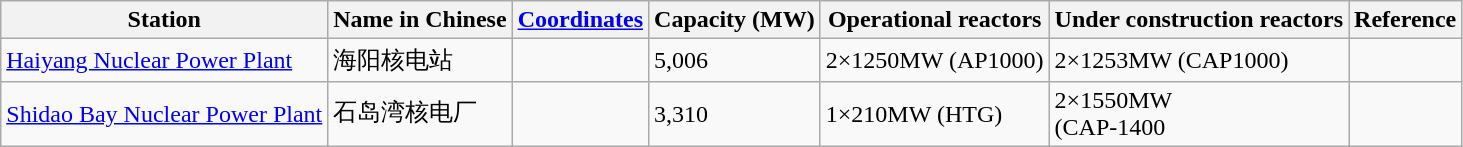<table class="wikitable sortable">
<tr>
<th>Station</th>
<th>Name in Chinese</th>
<th><a href='#'>Coordinates</a></th>
<th>Capacity (MW)</th>
<th>Operational reactors</th>
<th>Under construction reactors</th>
<th>Reference</th>
</tr>
<tr>
<td><a href='#'>Haiyang Nuclear Power Plant</a></td>
<td>海阳核电站</td>
<td></td>
<td>5,006</td>
<td>2×1250MW (AP1000)</td>
<td>2×1253MW (CAP1000)</td>
<td></td>
</tr>
<tr>
<td><a href='#'>Shidao Bay Nuclear Power Plant</a></td>
<td>石岛湾核电厂</td>
<td></td>
<td>3,310</td>
<td>1×210MW (HTG)</td>
<td>2×1550MW<br>(CAP-1400</td>
<td></td>
</tr>
</table>
